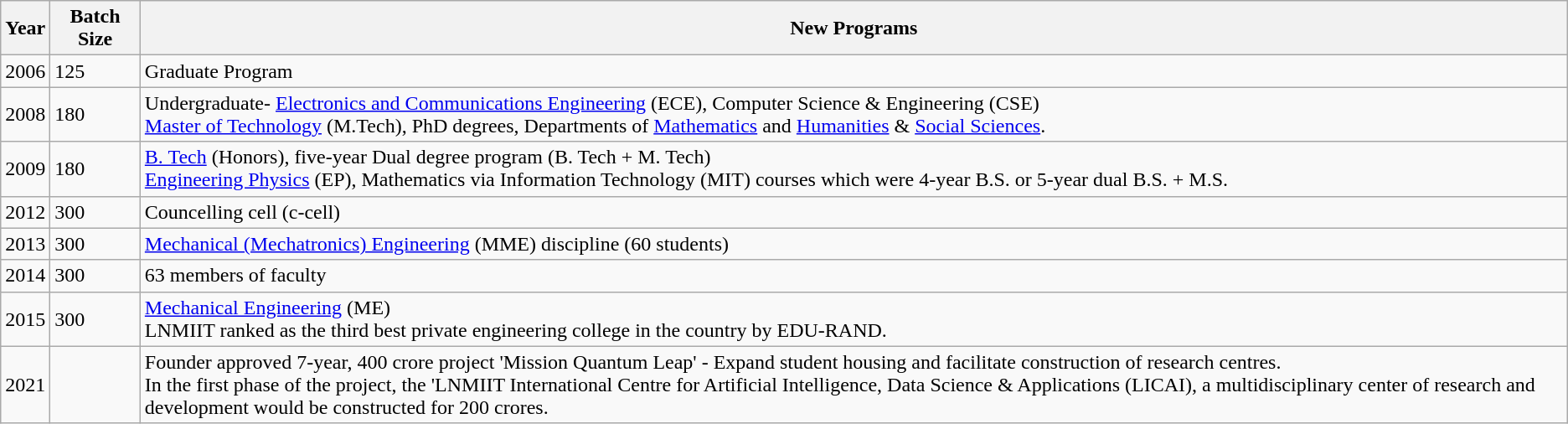<table class="wikitable">
<tr>
<th>Year</th>
<th>Batch Size</th>
<th>New Programs</th>
</tr>
<tr>
<td>2006</td>
<td>125</td>
<td>Graduate Program</td>
</tr>
<tr>
<td>2008</td>
<td>180</td>
<td>Undergraduate- <a href='#'>Electronics and Communications Engineering</a> (ECE), Computer Science & Engineering (CSE)<br><a href='#'>Master of Technology</a> (M.Tech), PhD degrees, Departments of <a href='#'>Mathematics</a> and <a href='#'>Humanities</a> & <a href='#'>Social Sciences</a>.</td>
</tr>
<tr>
<td>2009</td>
<td>180</td>
<td><a href='#'>B. Tech</a> (Honors), five-year Dual degree program (B. Tech + M. Tech)<br><a href='#'>Engineering Physics</a> (EP), Mathematics via Information Technology (MIT) courses which were 4-year B.S. or 5-year dual B.S. + M.S.</td>
</tr>
<tr>
<td>2012</td>
<td>300</td>
<td>Councelling cell (c-cell)</td>
</tr>
<tr>
<td>2013</td>
<td>300</td>
<td><a href='#'>Mechanical (Mechatronics) Engineering</a> (MME) discipline (60 students)</td>
</tr>
<tr>
<td>2014</td>
<td>300</td>
<td>63 members of faculty</td>
</tr>
<tr>
<td>2015</td>
<td>300</td>
<td><a href='#'>Mechanical Engineering</a> (ME)<br>LNMIIT ranked as the third best private engineering college in the country by EDU-RAND.</td>
</tr>
<tr>
<td>2021</td>
<td></td>
<td>Founder approved 7-year, 400 crore project 'Mission Quantum Leap' - Expand student housing and facilitate construction of research centres.<br>In the first phase of the project, the 'LNMIIT International Centre for Artificial Intelligence, Data Science & Applications (LICAI), a multidisciplinary center of research and development would be constructed for 200 crores.</td>
</tr>
</table>
